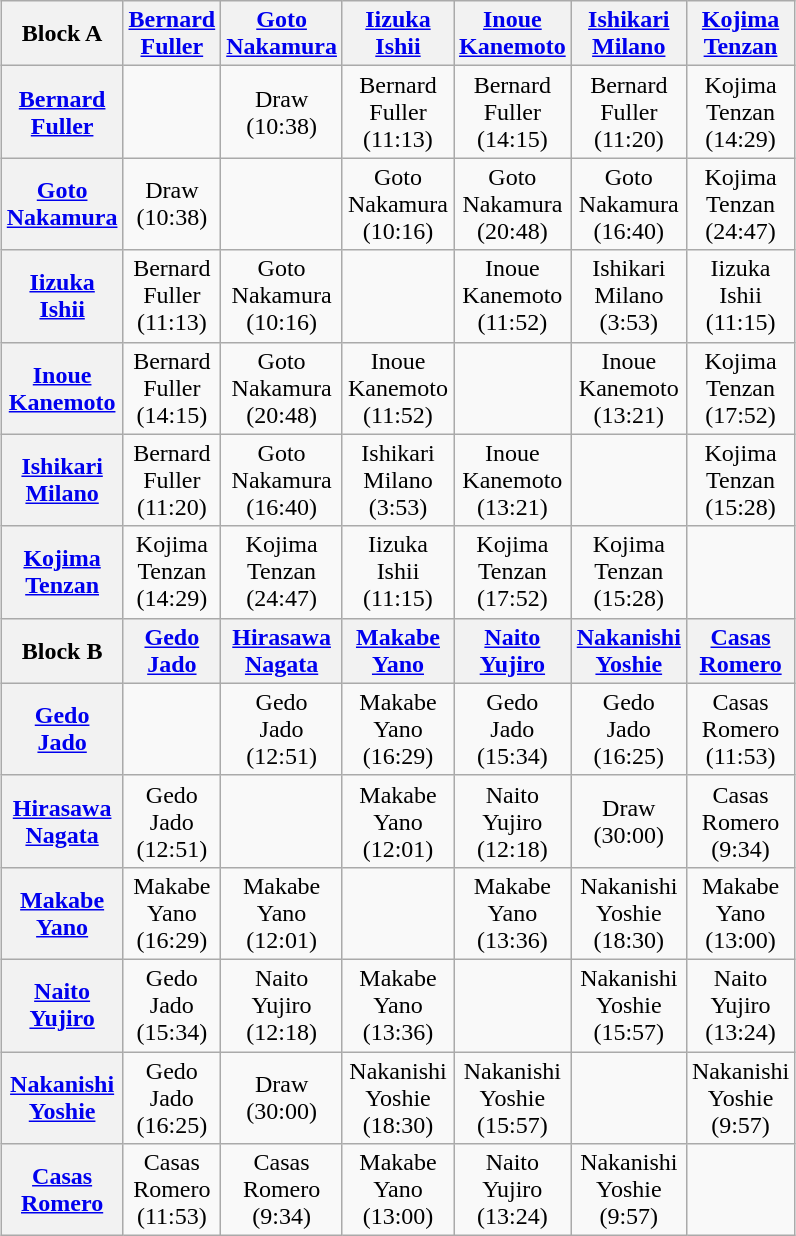<table class="wikitable" style="text-align:center; margin: 1em auto 1em auto">
<tr align="center">
<th>Block A</th>
<th><a href='#'>Bernard</a><br><a href='#'>Fuller</a></th>
<th><a href='#'>Goto</a><br><a href='#'>Nakamura</a></th>
<th><a href='#'>Iizuka</a><br><a href='#'>Ishii</a></th>
<th><a href='#'>Inoue</a><br><a href='#'>Kanemoto</a></th>
<th><a href='#'>Ishikari</a><br><a href='#'>Milano</a></th>
<th><a href='#'>Kojima</a><br><a href='#'>Tenzan</a></th>
</tr>
<tr align="center">
<th><a href='#'>Bernard</a><br><a href='#'>Fuller</a></th>
<td></td>
<td>Draw<br>(10:38)</td>
<td>Bernard<br>Fuller<br>(11:13)</td>
<td>Bernard<br>Fuller<br>(14:15)</td>
<td>Bernard<br>Fuller<br>(11:20)</td>
<td>Kojima<br>Tenzan<br>(14:29)</td>
</tr>
<tr align="center">
<th><a href='#'>Goto</a><br><a href='#'>Nakamura</a></th>
<td>Draw<br>(10:38)</td>
<td></td>
<td>Goto<br>Nakamura<br>(10:16)</td>
<td>Goto<br>Nakamura<br>(20:48)</td>
<td>Goto<br>Nakamura<br>(16:40)</td>
<td>Kojima<br>Tenzan<br>(24:47)</td>
</tr>
<tr align="center">
<th><a href='#'>Iizuka</a><br><a href='#'>Ishii</a></th>
<td>Bernard<br>Fuller<br>(11:13)</td>
<td>Goto<br>Nakamura<br>(10:16)</td>
<td></td>
<td>Inoue<br>Kanemoto<br>(11:52)</td>
<td>Ishikari<br>Milano<br>(3:53)</td>
<td>Iizuka<br>Ishii<br>(11:15)</td>
</tr>
<tr align="center">
<th><a href='#'>Inoue</a><br><a href='#'>Kanemoto</a></th>
<td>Bernard<br>Fuller<br>(14:15)</td>
<td>Goto<br>Nakamura<br>(20:48)</td>
<td>Inoue<br>Kanemoto<br>(11:52)</td>
<td></td>
<td>Inoue<br>Kanemoto<br>(13:21)</td>
<td>Kojima<br>Tenzan<br>(17:52)</td>
</tr>
<tr align="center">
<th><a href='#'>Ishikari</a><br><a href='#'>Milano</a></th>
<td>Bernard<br>Fuller<br>(11:20)</td>
<td>Goto<br>Nakamura<br>(16:40)</td>
<td>Ishikari<br>Milano<br>(3:53)</td>
<td>Inoue<br>Kanemoto<br>(13:21)</td>
<td></td>
<td>Kojima<br>Tenzan<br>(15:28)</td>
</tr>
<tr align="center">
<th><a href='#'>Kojima</a><br><a href='#'>Tenzan</a></th>
<td>Kojima<br>Tenzan<br>(14:29)</td>
<td>Kojima<br>Tenzan<br>(24:47)</td>
<td>Iizuka<br>Ishii<br>(11:15)</td>
<td>Kojima<br>Tenzan<br>(17:52)</td>
<td>Kojima<br>Tenzan<br>(15:28)</td>
<td></td>
</tr>
<tr align="center">
<th>Block B</th>
<th><a href='#'>Gedo</a><br><a href='#'>Jado</a></th>
<th><a href='#'>Hirasawa</a><br><a href='#'>Nagata</a></th>
<th><a href='#'>Makabe</a><br><a href='#'>Yano</a></th>
<th><a href='#'>Naito</a><br><a href='#'>Yujiro</a></th>
<th><a href='#'>Nakanishi</a><br><a href='#'>Yoshie</a></th>
<th><a href='#'>Casas</a><br><a href='#'>Romero</a></th>
</tr>
<tr align="center">
<th><a href='#'>Gedo</a><br><a href='#'>Jado</a></th>
<td></td>
<td>Gedo<br>Jado<br>(12:51)</td>
<td>Makabe<br>Yano<br>(16:29)</td>
<td>Gedo<br>Jado<br>(15:34)</td>
<td>Gedo<br>Jado<br>(16:25)</td>
<td>Casas<br>Romero<br>(11:53)</td>
</tr>
<tr align="center">
<th><a href='#'>Hirasawa</a><br><a href='#'>Nagata</a></th>
<td>Gedo<br>Jado<br>(12:51)</td>
<td></td>
<td>Makabe<br>Yano<br>(12:01)</td>
<td>Naito<br>Yujiro<br>(12:18)</td>
<td>Draw<br>(30:00)</td>
<td>Casas<br>Romero<br>(9:34)</td>
</tr>
<tr align="center">
<th><a href='#'>Makabe</a><br><a href='#'>Yano</a></th>
<td>Makabe<br>Yano<br>(16:29)</td>
<td>Makabe<br>Yano<br>(12:01)</td>
<td></td>
<td>Makabe<br>Yano<br>(13:36)</td>
<td>Nakanishi<br>Yoshie<br>(18:30)</td>
<td>Makabe<br>Yano<br>(13:00)</td>
</tr>
<tr align="center">
<th><a href='#'>Naito</a><br><a href='#'>Yujiro</a></th>
<td>Gedo<br>Jado<br>(15:34)</td>
<td>Naito<br>Yujiro<br>(12:18)</td>
<td>Makabe<br>Yano<br>(13:36)</td>
<td></td>
<td>Nakanishi<br>Yoshie<br>(15:57)</td>
<td>Naito<br>Yujiro<br>(13:24)</td>
</tr>
<tr align="center">
<th><a href='#'>Nakanishi</a><br><a href='#'>Yoshie</a></th>
<td>Gedo<br>Jado<br>(16:25)</td>
<td>Draw<br>(30:00)</td>
<td>Nakanishi<br>Yoshie<br>(18:30)</td>
<td>Nakanishi<br>Yoshie<br>(15:57)</td>
<td></td>
<td>Nakanishi<br>Yoshie<br>(9:57)</td>
</tr>
<tr align="center">
<th><a href='#'>Casas</a><br><a href='#'>Romero</a></th>
<td>Casas<br>Romero<br>(11:53)</td>
<td>Casas<br>Romero<br>(9:34)</td>
<td>Makabe<br>Yano<br>(13:00)</td>
<td>Naito<br>Yujiro<br>(13:24)</td>
<td>Nakanishi<br>Yoshie<br>(9:57)</td>
<td></td>
</tr>
</table>
